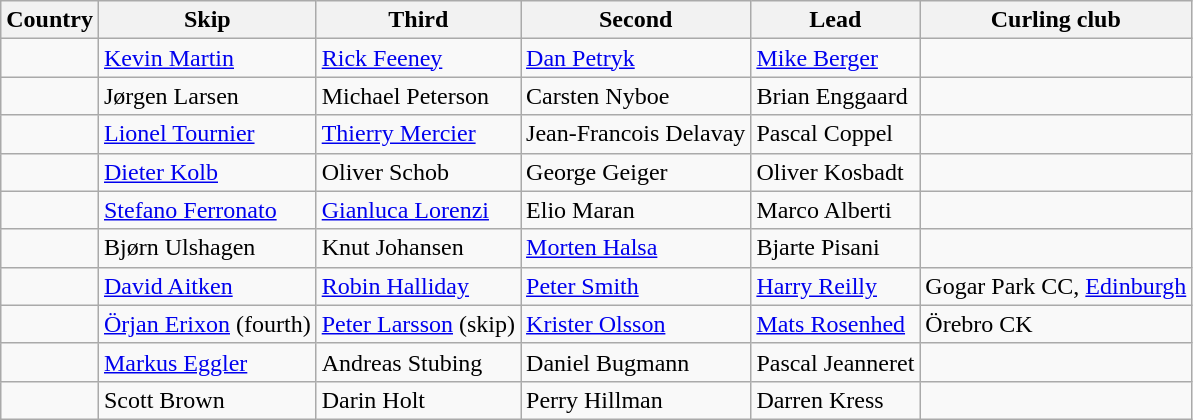<table class=wikitable>
<tr>
<th>Country</th>
<th>Skip</th>
<th>Third</th>
<th>Second</th>
<th>Lead</th>
<th>Curling club</th>
</tr>
<tr>
<td></td>
<td><a href='#'>Kevin Martin</a></td>
<td><a href='#'>Rick Feeney</a></td>
<td><a href='#'>Dan Petryk</a></td>
<td><a href='#'>Mike Berger</a></td>
<td></td>
</tr>
<tr>
<td></td>
<td>Jørgen Larsen</td>
<td>Michael Peterson</td>
<td>Carsten Nyboe</td>
<td>Brian Enggaard</td>
<td></td>
</tr>
<tr>
<td></td>
<td><a href='#'>Lionel Tournier</a></td>
<td><a href='#'>Thierry Mercier</a></td>
<td>Jean-Francois Delavay</td>
<td>Pascal Coppel</td>
<td></td>
</tr>
<tr>
<td></td>
<td><a href='#'>Dieter Kolb</a></td>
<td>Oliver Schob</td>
<td>George Geiger</td>
<td>Oliver Kosbadt</td>
<td></td>
</tr>
<tr>
<td></td>
<td><a href='#'>Stefano Ferronato</a></td>
<td><a href='#'>Gianluca Lorenzi</a></td>
<td>Elio Maran</td>
<td>Marco Alberti</td>
<td></td>
</tr>
<tr>
<td></td>
<td>Bjørn Ulshagen</td>
<td>Knut Johansen</td>
<td><a href='#'>Morten Halsa</a></td>
<td>Bjarte Pisani</td>
<td></td>
</tr>
<tr>
<td></td>
<td><a href='#'>David Aitken</a></td>
<td><a href='#'>Robin Halliday</a></td>
<td><a href='#'>Peter Smith</a></td>
<td><a href='#'>Harry Reilly</a></td>
<td>Gogar Park CC, <a href='#'>Edinburgh</a></td>
</tr>
<tr>
<td></td>
<td><a href='#'>Örjan Erixon</a> (fourth)</td>
<td><a href='#'>Peter Larsson</a> (skip)</td>
<td><a href='#'>Krister Olsson</a></td>
<td><a href='#'>Mats Rosenhed</a></td>
<td>Örebro CK</td>
</tr>
<tr>
<td></td>
<td><a href='#'>Markus Eggler</a></td>
<td>Andreas Stubing</td>
<td>Daniel Bugmann</td>
<td>Pascal Jeanneret</td>
<td></td>
</tr>
<tr>
<td></td>
<td>Scott Brown</td>
<td>Darin Holt</td>
<td>Perry Hillman</td>
<td>Darren Kress</td>
<td></td>
</tr>
</table>
